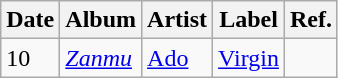<table class="wikitable">
<tr>
<th>Date</th>
<th>Album</th>
<th>Artist</th>
<th>Label</th>
<th>Ref.</th>
</tr>
<tr>
<td>10</td>
<td><em><a href='#'>Zanmu</a></em></td>
<td><a href='#'>Ado</a></td>
<td><a href='#'>Virgin</a></td>
<td></td>
</tr>
</table>
